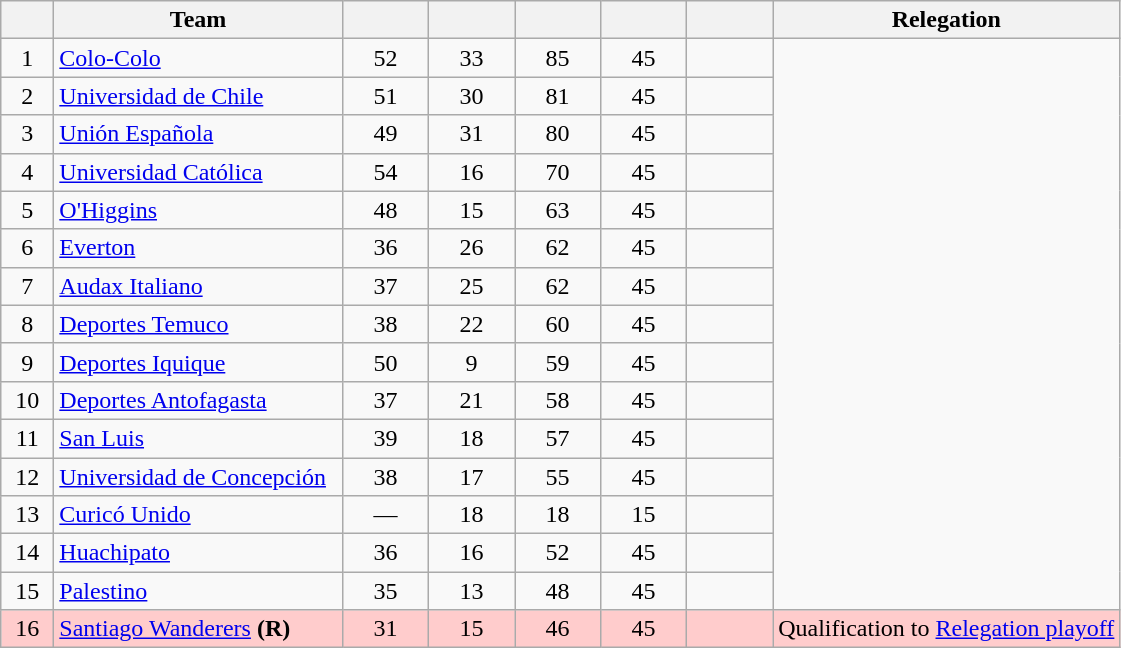<table class="wikitable" style="text-align: center;">
<tr>
<th width=28><br></th>
<th width=185>Team</th>
<th width=50></th>
<th width=50></th>
<th width=50></th>
<th width=50></th>
<th width=50><br></th>
<th>Relegation</th>
</tr>
<tr>
<td>1</td>
<td align="left"><a href='#'>Colo-Colo</a></td>
<td>52</td>
<td>33</td>
<td>85</td>
<td>45</td>
<td><strong></strong></td>
</tr>
<tr>
<td>2</td>
<td align="left"><a href='#'>Universidad de Chile</a></td>
<td>51</td>
<td>30</td>
<td>81</td>
<td>45</td>
<td><strong></strong></td>
</tr>
<tr>
<td>3</td>
<td align="left"><a href='#'>Unión Española</a></td>
<td>49</td>
<td>31</td>
<td>80</td>
<td>45</td>
<td><strong></strong></td>
</tr>
<tr>
<td>4</td>
<td align="left"><a href='#'>Universidad Católica</a></td>
<td>54</td>
<td>16</td>
<td>70</td>
<td>45</td>
<td><strong></strong></td>
</tr>
<tr>
<td>5</td>
<td align="left"><a href='#'>O'Higgins</a></td>
<td>48</td>
<td>15</td>
<td>63</td>
<td>45</td>
<td><strong></strong></td>
</tr>
<tr>
<td>6</td>
<td align="left"><a href='#'>Everton</a></td>
<td>36</td>
<td>26</td>
<td>62</td>
<td>45</td>
<td><strong></strong></td>
</tr>
<tr>
<td>7</td>
<td align="left"><a href='#'>Audax Italiano</a></td>
<td>37</td>
<td>25</td>
<td>62</td>
<td>45</td>
<td><strong></strong></td>
</tr>
<tr>
<td>8</td>
<td align="left"><a href='#'>Deportes Temuco</a></td>
<td>38</td>
<td>22</td>
<td>60</td>
<td>45</td>
<td><strong></strong></td>
</tr>
<tr>
<td>9</td>
<td align="left"><a href='#'>Deportes Iquique</a></td>
<td>50</td>
<td>9</td>
<td>59</td>
<td>45</td>
<td><strong></strong></td>
</tr>
<tr>
<td>10</td>
<td align="left"><a href='#'>Deportes Antofagasta</a></td>
<td>37</td>
<td>21</td>
<td>58</td>
<td>45</td>
<td><strong></strong></td>
</tr>
<tr>
<td>11</td>
<td align="left"><a href='#'>San Luis</a></td>
<td>39</td>
<td>18</td>
<td>57</td>
<td>45</td>
<td><strong></strong></td>
</tr>
<tr>
<td>12</td>
<td align="left"><a href='#'>Universidad de Concepción</a></td>
<td>38</td>
<td>17</td>
<td>55</td>
<td>45</td>
<td><strong></strong></td>
</tr>
<tr>
<td>13</td>
<td align="left"><a href='#'>Curicó Unido</a></td>
<td>—</td>
<td>18</td>
<td>18</td>
<td>15</td>
<td><strong></strong></td>
</tr>
<tr>
<td>14</td>
<td align="left"><a href='#'>Huachipato</a></td>
<td>36</td>
<td>16</td>
<td>52</td>
<td>45</td>
<td><strong></strong></td>
</tr>
<tr>
<td>15</td>
<td align="left"><a href='#'>Palestino</a></td>
<td>35</td>
<td>13</td>
<td>48</td>
<td>45</td>
<td><strong></strong></td>
</tr>
<tr bgcolor=#FFCCCC>
<td>16</td>
<td align="left"><a href='#'>Santiago Wanderers</a> <strong>(R)</strong></td>
<td>31</td>
<td>15</td>
<td>46</td>
<td>45</td>
<td><strong></strong></td>
<td>Qualification to <a href='#'>Relegation playoff</a></td>
</tr>
</table>
